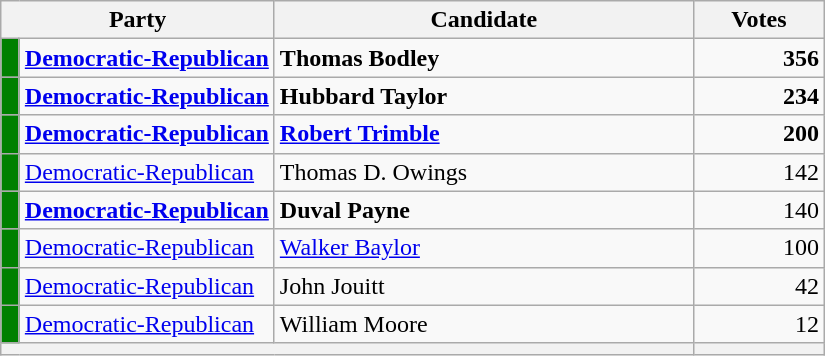<table class=wikitable>
<tr>
<th colspan=2 style="width: 130px">Party</th>
<th style="width: 17em">Candidate</th>
<th style="width: 5em">Votes</th>
</tr>
<tr>
<td style="background-color:#008000; width:5px;"></td>
<td><strong><a href='#'>Democratic-Republican</a></strong></td>
<td><strong>Thomas Bodley</strong></td>
<td align=right><strong>356</strong></td>
</tr>
<tr>
<td style="background-color:#008000"></td>
<td><strong><a href='#'>Democratic-Republican</a></strong></td>
<td><strong>Hubbard Taylor</strong></td>
<td align=right><strong>234</strong></td>
</tr>
<tr>
<td style="background-color:#008000"></td>
<td><strong><a href='#'>Democratic-Republican</a></strong></td>
<td><strong><a href='#'>Robert Trimble</a></strong></td>
<td align=right><strong>200</strong></td>
</tr>
<tr>
<td style="background-color:#008000"></td>
<td><a href='#'>Democratic-Republican</a></td>
<td>Thomas D. Owings</td>
<td align=right>142</td>
</tr>
<tr>
<td style="background-color:#008000"></td>
<td><strong><a href='#'>Democratic-Republican</a></strong></td>
<td><strong>Duval Payne</strong></td>
<td align=right>140</td>
</tr>
<tr>
<td style="background-color:#008000"></td>
<td><a href='#'>Democratic-Republican</a></td>
<td><a href='#'>Walker Baylor</a></td>
<td align=right>100</td>
</tr>
<tr>
<td style="background-color:#008000"></td>
<td><a href='#'>Democratic-Republican</a></td>
<td>John Jouitt</td>
<td align=right>42</td>
</tr>
<tr>
<td style="background-color:#008000"></td>
<td><a href='#'>Democratic-Republican</a></td>
<td>William Moore</td>
<td align=right>12</td>
</tr>
<tr>
<th colspan=3></th>
<th></th>
</tr>
</table>
